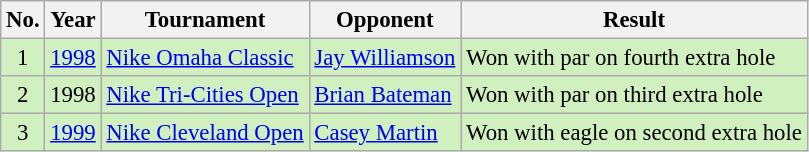<table class="wikitable" style="font-size:95%;">
<tr>
<th>No.</th>
<th>Year</th>
<th>Tournament</th>
<th>Opponent</th>
<th>Result</th>
</tr>
<tr style="background:#D0F0C0;">
<td align=center>1</td>
<td><a href='#'>1998</a></td>
<td><a href='#'>Nike Omaha Classic</a></td>
<td> <a href='#'>Jay Williamson</a></td>
<td>Won with par on fourth extra hole</td>
</tr>
<tr style="background:#D0F0C0;">
<td align=center>2</td>
<td>1998</td>
<td><a href='#'>Nike Tri-Cities Open</a></td>
<td> <a href='#'>Brian Bateman</a></td>
<td>Won with par on third extra hole</td>
</tr>
<tr style="background:#D0F0C0;">
<td align=center>3</td>
<td><a href='#'>1999</a></td>
<td><a href='#'>Nike Cleveland Open</a></td>
<td> <a href='#'>Casey Martin</a></td>
<td>Won with eagle on second extra hole</td>
</tr>
</table>
